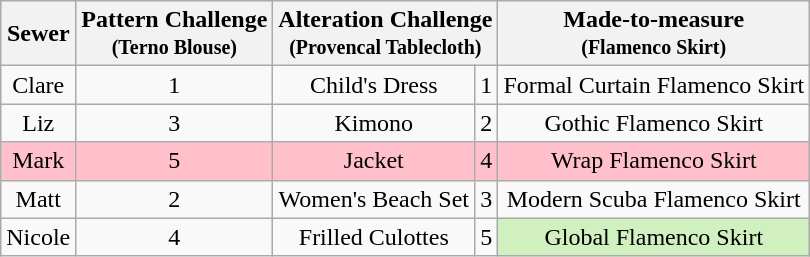<table class="wikitable" style="text-align:center;">
<tr>
<th>Sewer</th>
<th>Pattern Challenge<br><small>(Terno Blouse)</small></th>
<th Colspan=2>Alteration Challenge<br><small>(Provencal Tablecloth)</small></th>
<th>Made-to-measure<br><small>(Flamenco Skirt)</small></th>
</tr>
<tr>
<td>Clare</td>
<td>1</td>
<td>Child's Dress</td>
<td>1</td>
<td>Formal Curtain Flamenco Skirt</td>
</tr>
<tr>
<td>Liz</td>
<td>3</td>
<td>Kimono</td>
<td>2</td>
<td>Gothic Flamenco Skirt</td>
</tr>
<tr style="background:pink">
<td>Mark</td>
<td>5</td>
<td>Jacket</td>
<td>4</td>
<td>Wrap Flamenco Skirt</td>
</tr>
<tr>
<td>Matt</td>
<td>2</td>
<td>Women's Beach Set</td>
<td>3</td>
<td>Modern Scuba Flamenco Skirt</td>
</tr>
<tr>
<td>Nicole</td>
<td>4</td>
<td>Frilled Culottes</td>
<td>5</td>
<td style="background:#d0f0c0">Global Flamenco Skirt</td>
</tr>
</table>
